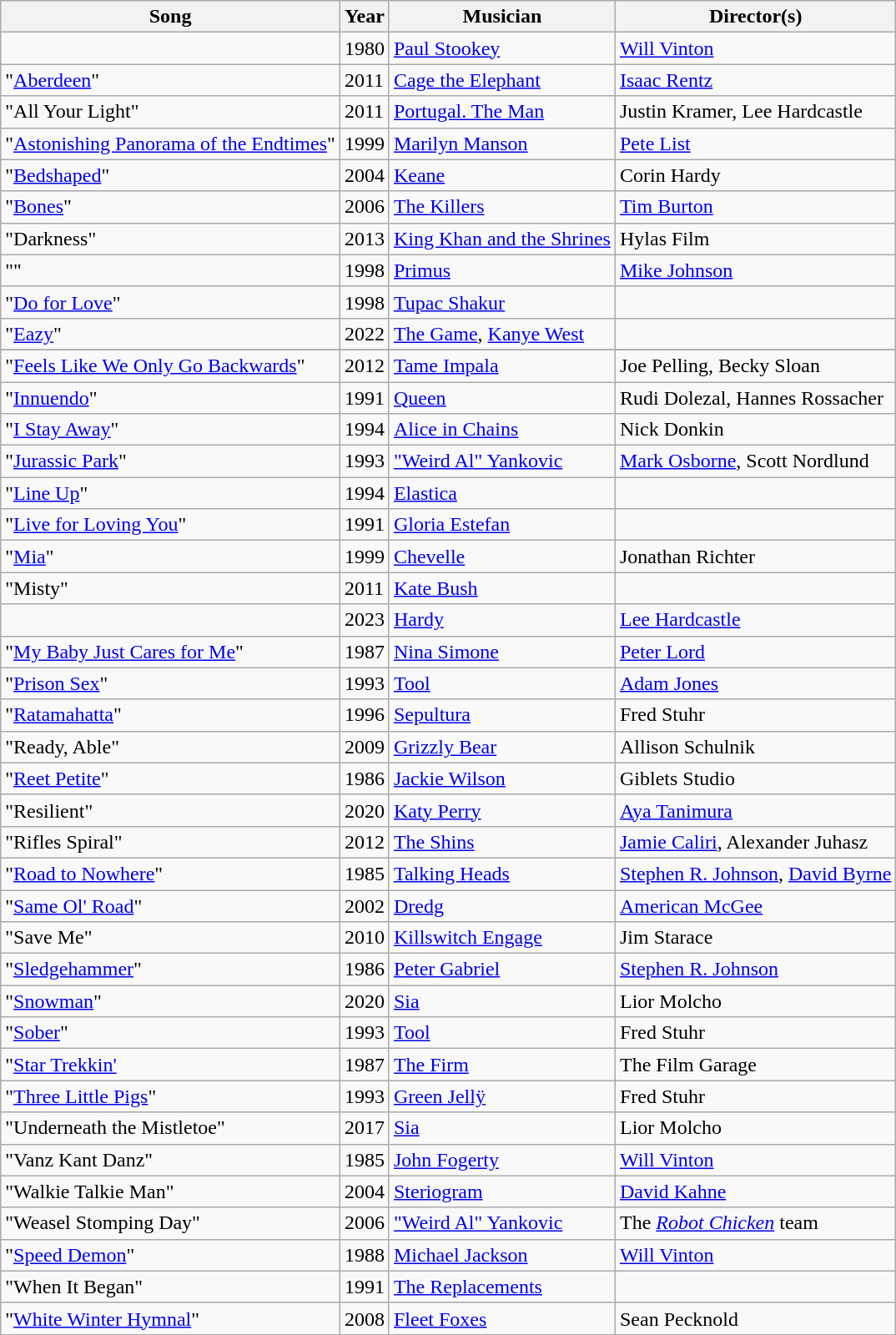<table class="wikitable sortable" border="1" >
<tr>
<th scope="col">Song</th>
<th scope="col">Year</th>
<th scope="col">Musician</th>
<th scope="col">Director(s)</th>
</tr>
<tr>
<td></td>
<td>1980</td>
<td><a href='#'>Paul Stookey</a></td>
<td><a href='#'>Will Vinton</a></td>
</tr>
<tr>
<td>"<a href='#'>Aberdeen</a>"</td>
<td>2011</td>
<td><a href='#'>Cage the Elephant</a></td>
<td><a href='#'>Isaac Rentz</a></td>
</tr>
<tr>
<td>"All Your Light"</td>
<td>2011</td>
<td><a href='#'>Portugal. The Man</a></td>
<td>Justin Kramer, Lee Hardcastle</td>
</tr>
<tr>
<td>"<a href='#'>Astonishing Panorama of the Endtimes</a>"</td>
<td>1999</td>
<td><a href='#'>Marilyn Manson</a></td>
<td><a href='#'>Pete List</a></td>
</tr>
<tr>
<td>"<a href='#'>Bedshaped</a>"</td>
<td>2004</td>
<td><a href='#'>Keane</a></td>
<td>Corin Hardy</td>
</tr>
<tr>
<td>"<a href='#'>Bones</a>"</td>
<td>2006</td>
<td><a href='#'>The Killers</a></td>
<td><a href='#'>Tim Burton</a></td>
</tr>
<tr>
<td>"Darkness"</td>
<td>2013</td>
<td><a href='#'>King Khan and the Shrines</a></td>
<td>Hylas Film</td>
</tr>
<tr>
<td>""</td>
<td>1998</td>
<td><a href='#'>Primus</a></td>
<td><a href='#'>Mike Johnson</a></td>
</tr>
<tr>
<td>"<a href='#'>Do for Love</a>"</td>
<td>1998</td>
<td><a href='#'>Tupac Shakur</a></td>
<td></td>
</tr>
<tr>
<td>"<a href='#'>Eazy</a>"</td>
<td>2022</td>
<td><a href='#'>The Game</a>, <a href='#'>Kanye West</a></td>
<td></td>
</tr>
<tr>
</tr>
<tr>
<td>"<a href='#'>Feels Like We Only Go Backwards</a>"</td>
<td>2012</td>
<td><a href='#'>Tame Impala</a></td>
<td>Joe Pelling, Becky Sloan</td>
</tr>
<tr>
<td>"<a href='#'>Innuendo</a>"</td>
<td>1991</td>
<td><a href='#'>Queen</a></td>
<td>Rudi Dolezal, Hannes Rossacher</td>
</tr>
<tr>
<td>"<a href='#'>I Stay Away</a>"</td>
<td>1994</td>
<td><a href='#'>Alice in Chains</a></td>
<td>Nick Donkin</td>
</tr>
<tr>
<td>"<a href='#'>Jurassic Park</a>"</td>
<td>1993</td>
<td><a href='#'>"Weird Al" Yankovic</a></td>
<td><a href='#'>Mark Osborne</a>, Scott Nordlund</td>
</tr>
<tr>
<td>"<a href='#'>Line Up</a>"</td>
<td>1994</td>
<td><a href='#'>Elastica</a></td>
<td></td>
</tr>
<tr>
<td>"<a href='#'>Live for Loving You</a>"</td>
<td>1991</td>
<td><a href='#'>Gloria Estefan</a></td>
<td></td>
</tr>
<tr>
<td>"<a href='#'>Mia</a>"</td>
<td>1999</td>
<td><a href='#'>Chevelle</a></td>
<td>Jonathan Richter</td>
</tr>
<tr>
<td>"Misty"</td>
<td>2011</td>
<td><a href='#'>Kate Bush</a></td>
<td></td>
</tr>
<tr>
<td></td>
<td>2023</td>
<td><a href='#'>Hardy</a></td>
<td><a href='#'>Lee Hardcastle</a></td>
</tr>
<tr>
<td>"<a href='#'>My Baby Just Cares for Me</a>"</td>
<td>1987</td>
<td><a href='#'>Nina Simone</a></td>
<td><a href='#'>Peter Lord</a></td>
</tr>
<tr>
<td>"<a href='#'>Prison Sex</a>"</td>
<td>1993</td>
<td><a href='#'>Tool</a></td>
<td><a href='#'>Adam Jones</a></td>
</tr>
<tr>
<td>"<a href='#'>Ratamahatta</a>"</td>
<td>1996</td>
<td><a href='#'>Sepultura</a></td>
<td>Fred Stuhr</td>
</tr>
<tr>
<td>"Ready, Able"</td>
<td>2009</td>
<td><a href='#'>Grizzly Bear</a></td>
<td>Allison Schulnik</td>
</tr>
<tr>
<td>"<a href='#'>Reet Petite</a>"</td>
<td>1986</td>
<td><a href='#'>Jackie Wilson</a></td>
<td>Giblets Studio</td>
</tr>
<tr>
<td>"Resilient"</td>
<td>2020</td>
<td><a href='#'>Katy Perry</a></td>
<td><a href='#'>Aya Tanimura</a></td>
</tr>
<tr>
<td>"Rifles Spiral"</td>
<td>2012</td>
<td><a href='#'>The Shins</a></td>
<td><a href='#'>Jamie Caliri</a>, Alexander Juhasz</td>
</tr>
<tr>
<td>"<a href='#'>Road to Nowhere</a>"</td>
<td>1985</td>
<td><a href='#'>Talking Heads</a></td>
<td><a href='#'>Stephen R. Johnson</a>, <a href='#'>David Byrne</a></td>
</tr>
<tr>
<td>"<a href='#'>Same Ol' Road</a>"</td>
<td>2002</td>
<td><a href='#'>Dredg</a></td>
<td><a href='#'>American McGee</a></td>
</tr>
<tr>
<td>"Save Me"</td>
<td>2010</td>
<td><a href='#'>Killswitch Engage</a></td>
<td>Jim Starace</td>
</tr>
<tr>
<td>"<a href='#'>Sledgehammer</a>"</td>
<td>1986</td>
<td><a href='#'>Peter Gabriel</a></td>
<td><a href='#'>Stephen R. Johnson</a></td>
</tr>
<tr>
<td>"<a href='#'>Snowman</a>"</td>
<td>2020</td>
<td><a href='#'>Sia</a></td>
<td>Lior Molcho</td>
</tr>
<tr>
<td>"<a href='#'>Sober</a>"</td>
<td>1993</td>
<td><a href='#'>Tool</a></td>
<td>Fred Stuhr</td>
</tr>
<tr>
<td>"<a href='#'>Star Trekkin'</a></td>
<td>1987</td>
<td><a href='#'>The Firm</a></td>
<td>The Film Garage</td>
</tr>
<tr>
<td>"<a href='#'>Three Little Pigs</a>"</td>
<td>1993</td>
<td><a href='#'>Green Jellÿ</a></td>
<td>Fred Stuhr</td>
</tr>
<tr>
<td>"Underneath the Mistletoe"</td>
<td>2017</td>
<td><a href='#'>Sia</a></td>
<td>Lior Molcho</td>
</tr>
<tr>
<td>"Vanz Kant Danz"</td>
<td>1985</td>
<td><a href='#'>John Fogerty</a></td>
<td><a href='#'>Will Vinton</a></td>
</tr>
<tr>
<td>"Walkie Talkie Man"</td>
<td>2004</td>
<td><a href='#'>Steriogram</a></td>
<td><a href='#'>David Kahne</a></td>
</tr>
<tr>
<td>"Weasel Stomping Day"</td>
<td>2006</td>
<td><a href='#'>"Weird Al" Yankovic</a></td>
<td>The <em><a href='#'>Robot Chicken</a></em> team</td>
</tr>
<tr>
<td>"<a href='#'>Speed Demon</a>"</td>
<td>1988</td>
<td><a href='#'>Michael Jackson</a></td>
<td><a href='#'>Will Vinton</a></td>
</tr>
<tr>
<td>"When It Began"</td>
<td>1991</td>
<td><a href='#'>The Replacements</a></td>
<td></td>
</tr>
<tr>
<td>"<a href='#'>White Winter Hymnal</a>"</td>
<td>2008</td>
<td><a href='#'>Fleet Foxes</a></td>
<td>Sean Pecknold</td>
</tr>
</table>
